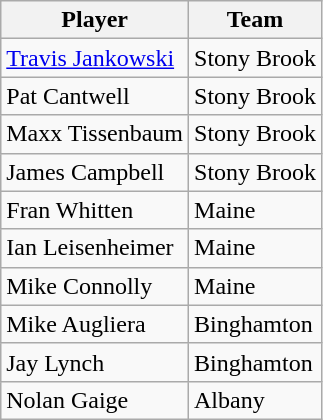<table class=wikitable>
<tr>
<th>Player</th>
<th>Team</th>
</tr>
<tr>
<td><a href='#'>Travis Jankowski</a></td>
<td>Stony Brook</td>
</tr>
<tr>
<td>Pat Cantwell</td>
<td>Stony Brook</td>
</tr>
<tr>
<td>Maxx Tissenbaum</td>
<td>Stony Brook</td>
</tr>
<tr>
<td>James Campbell</td>
<td>Stony Brook</td>
</tr>
<tr>
<td>Fran Whitten</td>
<td>Maine</td>
</tr>
<tr>
<td>Ian Leisenheimer</td>
<td>Maine</td>
</tr>
<tr>
<td>Mike Connolly</td>
<td>Maine</td>
</tr>
<tr>
<td>Mike Augliera</td>
<td>Binghamton</td>
</tr>
<tr>
<td>Jay Lynch</td>
<td>Binghamton</td>
</tr>
<tr>
<td>Nolan Gaige</td>
<td>Albany</td>
</tr>
</table>
